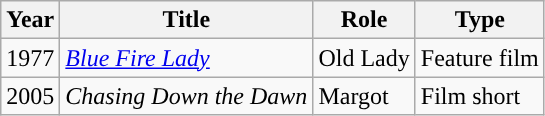<table class="wikitable">
<tr>
<th>Year</th>
<th>Title</th>
<th>Role</th>
<th>Type</th>
</tr>
<tr>
<td>1977</td>
<td><em><a href='#'>Blue Fire Lady</a></em></td>
<td>Old Lady</td>
<td>Feature film</td>
</tr>
<tr>
<td>2005</td>
<td><em>Chasing Down the Dawn</em></td>
<td>Margot</td>
<td>Film short</td>
</tr>
</table>
